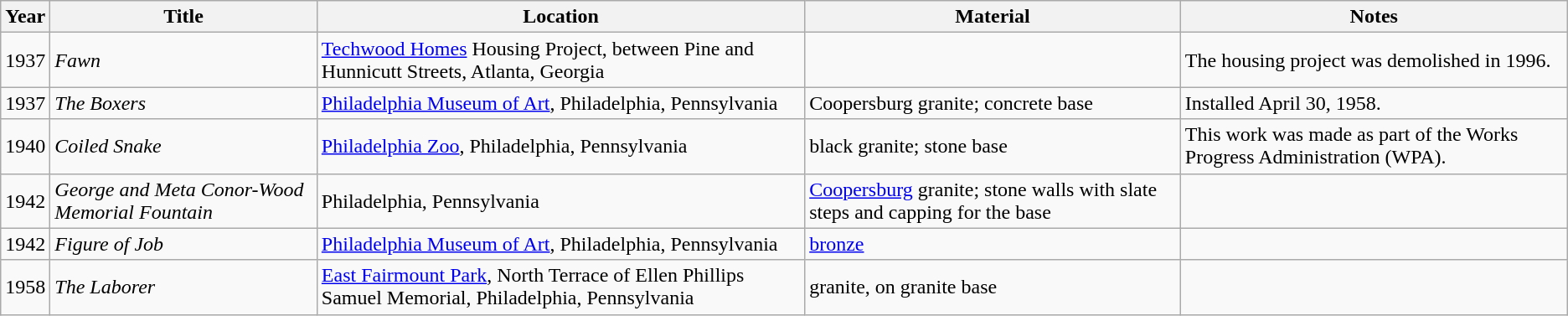<table class="wikitable sortable">
<tr>
<th>Year</th>
<th>Title</th>
<th>Location</th>
<th>Material</th>
<th>Notes</th>
</tr>
<tr>
<td>1937</td>
<td><em>Fawn</em></td>
<td><a href='#'>Techwood Homes</a> Housing Project, between Pine and Hunnicutt Streets, Atlanta, Georgia</td>
<td></td>
<td>The housing project was demolished in 1996.</td>
</tr>
<tr>
<td>1937</td>
<td><em>The Boxers</em></td>
<td><a href='#'>Philadelphia Museum of Art</a>, Philadelphia, Pennsylvania</td>
<td>Coopersburg granite; concrete base</td>
<td>Installed April 30, 1958.</td>
</tr>
<tr>
<td>1940</td>
<td><em>Coiled Snake</em></td>
<td><a href='#'>Philadelphia Zoo</a>, Philadelphia, Pennsylvania</td>
<td>black granite; stone base</td>
<td>This work was made as part of the Works Progress Administration (WPA).</td>
</tr>
<tr>
<td>1942</td>
<td><em>George and Meta Conor-Wood Memorial Fountain</em></td>
<td>Philadelphia, Pennsylvania</td>
<td><a href='#'>Coopersburg</a> granite; stone walls with slate steps and capping for the base</td>
<td></td>
</tr>
<tr>
<td>1942</td>
<td><em>Figure of Job</em></td>
<td><a href='#'>Philadelphia Museum of Art</a>, Philadelphia, Pennsylvania</td>
<td><a href='#'>bronze</a></td>
<td></td>
</tr>
<tr>
<td>1958</td>
<td><em>The Laborer</em></td>
<td><a href='#'>East Fairmount Park</a>, North Terrace of Ellen Phillips Samuel Memorial, Philadelphia, Pennsylvania</td>
<td>granite, on granite base</td>
<td></td>
</tr>
</table>
